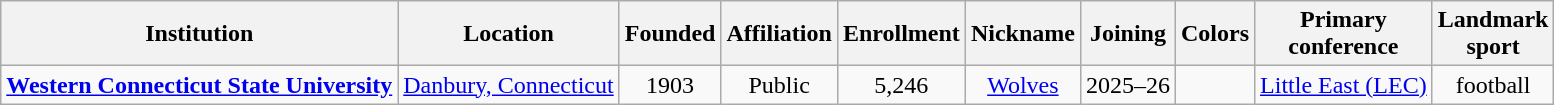<table class="wikitable sortable" style="text-align:center;">
<tr>
<th>Institution</th>
<th>Location</th>
<th>Founded</th>
<th>Affiliation</th>
<th>Enrollment</th>
<th>Nickname</th>
<th>Joining</th>
<th>Colors</th>
<th>Primary<br>conference</th>
<th>Landmark<br>sport</th>
</tr>
<tr>
<td><strong><a href='#'>Western Connecticut State University</a></strong></td>
<td><a href='#'>Danbury, Connecticut</a></td>
<td>1903</td>
<td>Public</td>
<td>5,246</td>
<td><a href='#'>Wolves</a></td>
<td>2025–26</td>
<td></td>
<td><a href='#'>Little East (LEC)</a></td>
<td>football</td>
</tr>
</table>
